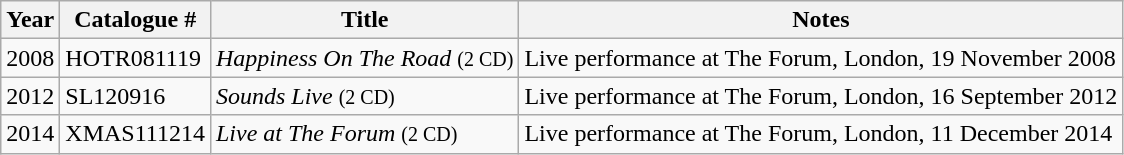<table class="wikitable">
<tr>
<th>Year</th>
<th>Catalogue #</th>
<th>Title</th>
<th>Notes</th>
</tr>
<tr>
<td>2008</td>
<td>HOTR081119</td>
<td><em>Happiness On The Road</em> <small>(2 CD)</small></td>
<td>Live performance at The Forum, London, 19 November 2008</td>
</tr>
<tr>
<td>2012</td>
<td>SL120916</td>
<td><em>Sounds Live</em> <small>(2 CD)</small></td>
<td>Live performance at The Forum, London, 16 September 2012</td>
</tr>
<tr>
<td>2014</td>
<td>XMAS111214</td>
<td><em>Live at The Forum</em> <small>(2 CD)</small></td>
<td>Live performance at The Forum, London, 11 December 2014</td>
</tr>
</table>
